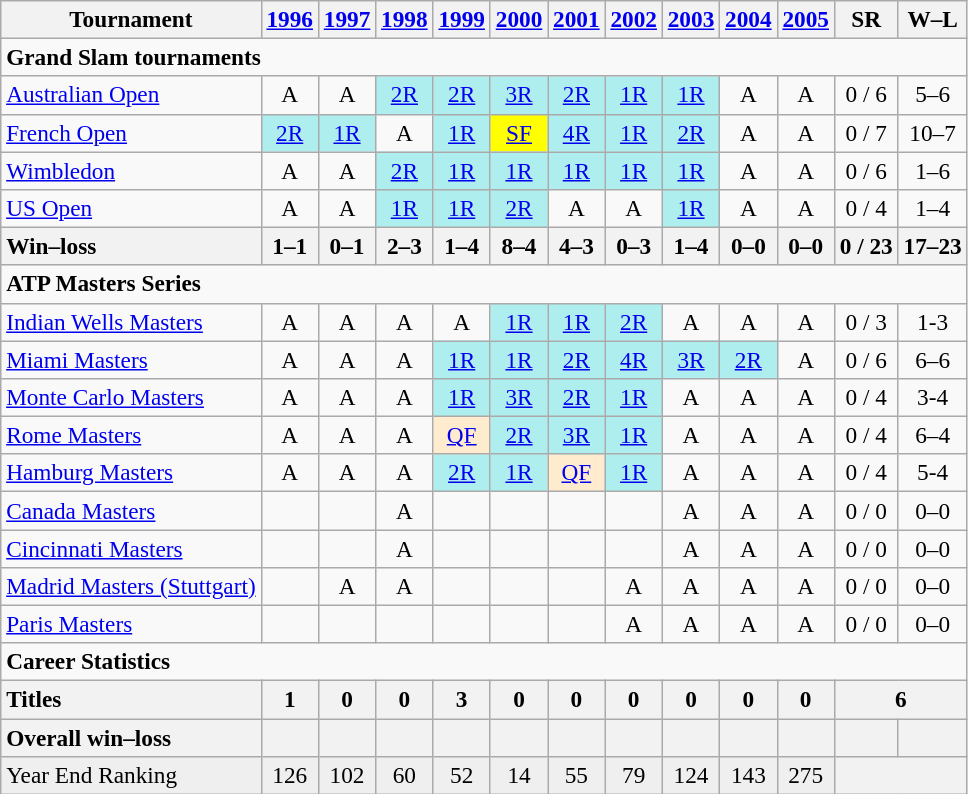<table class=wikitable style=text-align:center;font-size:97%>
<tr>
<th>Tournament</th>
<th><a href='#'>1996</a></th>
<th><a href='#'>1997</a></th>
<th><a href='#'>1998</a></th>
<th><a href='#'>1999</a></th>
<th><a href='#'>2000</a></th>
<th><a href='#'>2001</a></th>
<th><a href='#'>2002</a></th>
<th><a href='#'>2003</a></th>
<th><a href='#'>2004</a></th>
<th><a href='#'>2005</a></th>
<th>SR</th>
<th>W–L</th>
</tr>
<tr>
<td colspan=17 align=left><strong>Grand Slam tournaments</strong></td>
</tr>
<tr>
<td align=left><a href='#'>Australian Open</a></td>
<td>A</td>
<td>A</td>
<td bgcolor=afeeee><a href='#'>2R</a></td>
<td bgcolor=afeeee><a href='#'>2R</a></td>
<td bgcolor=afeeee><a href='#'>3R</a></td>
<td bgcolor=afeeee><a href='#'>2R</a></td>
<td bgcolor=afeeee><a href='#'>1R</a></td>
<td bgcolor=afeeee><a href='#'>1R</a></td>
<td>A</td>
<td>A</td>
<td>0 / 6</td>
<td>5–6</td>
</tr>
<tr>
<td align=left><a href='#'>French Open</a></td>
<td bgcolor=afeeee><a href='#'>2R</a></td>
<td bgcolor=afeeee><a href='#'>1R</a></td>
<td>A</td>
<td bgcolor=afeeee><a href='#'>1R</a></td>
<td bgcolor=yellow><a href='#'>SF</a></td>
<td bgcolor=afeeee><a href='#'>4R</a></td>
<td bgcolor=afeeee><a href='#'>1R</a></td>
<td bgcolor=afeeee><a href='#'>2R</a></td>
<td>A</td>
<td>A</td>
<td>0 / 7</td>
<td>10–7</td>
</tr>
<tr>
<td align=left><a href='#'>Wimbledon</a></td>
<td>A</td>
<td>A</td>
<td bgcolor=afeeee><a href='#'>2R</a></td>
<td bgcolor=afeeee><a href='#'>1R</a></td>
<td bgcolor=afeeee><a href='#'>1R</a></td>
<td bgcolor=afeeee><a href='#'>1R</a></td>
<td bgcolor=afeeee><a href='#'>1R</a></td>
<td bgcolor=afeeee><a href='#'>1R</a></td>
<td>A</td>
<td>A</td>
<td>0 / 6</td>
<td>1–6</td>
</tr>
<tr>
<td align=left><a href='#'>US Open</a></td>
<td>A</td>
<td>A</td>
<td bgcolor=afeeee><a href='#'>1R</a></td>
<td bgcolor=afeeee><a href='#'>1R</a></td>
<td bgcolor=afeeee><a href='#'>2R</a></td>
<td>A</td>
<td>A</td>
<td bgcolor=afeeee><a href='#'>1R</a></td>
<td>A</td>
<td>A</td>
<td>0 / 4</td>
<td>1–4</td>
</tr>
<tr>
<th style=text-align:left>Win–loss</th>
<th>1–1</th>
<th>0–1</th>
<th>2–3</th>
<th>1–4</th>
<th>8–4</th>
<th>4–3</th>
<th>0–3</th>
<th>1–4</th>
<th>0–0</th>
<th>0–0</th>
<th>0 / 23</th>
<th>17–23</th>
</tr>
<tr>
<td colspan=20 align=left><strong>ATP Masters Series</strong></td>
</tr>
<tr>
<td align=left><a href='#'>Indian Wells Masters</a></td>
<td>A</td>
<td>A</td>
<td>A</td>
<td>A</td>
<td bgcolor=afeeee><a href='#'>1R</a></td>
<td bgcolor=afeeee><a href='#'>1R</a></td>
<td bgcolor=afeeee><a href='#'>2R</a></td>
<td>A</td>
<td>A</td>
<td>A</td>
<td>0 / 3</td>
<td>1-3</td>
</tr>
<tr>
<td align=left><a href='#'>Miami Masters</a></td>
<td>A</td>
<td>A</td>
<td>A</td>
<td bgcolor=afeeee><a href='#'>1R</a></td>
<td bgcolor=afeeee><a href='#'>1R</a></td>
<td bgcolor=afeeee><a href='#'>2R</a></td>
<td bgcolor=afeeee><a href='#'>4R</a></td>
<td bgcolor=afeeee><a href='#'>3R</a></td>
<td bgcolor=afeeee><a href='#'>2R</a></td>
<td>A</td>
<td>0 / 6</td>
<td>6–6</td>
</tr>
<tr>
<td align=left><a href='#'>Monte Carlo Masters</a></td>
<td>A</td>
<td>A</td>
<td>A</td>
<td bgcolor=afeeee><a href='#'>1R</a></td>
<td bgcolor=afeeee><a href='#'>3R</a></td>
<td bgcolor=afeeee><a href='#'>2R</a></td>
<td bgcolor=afeeee><a href='#'>1R</a></td>
<td>A</td>
<td>A</td>
<td>A</td>
<td>0 / 4</td>
<td>3-4</td>
</tr>
<tr>
<td align=left><a href='#'>Rome Masters</a></td>
<td>A</td>
<td>A</td>
<td>A</td>
<td bgcolor=ffebcd><a href='#'>QF</a></td>
<td bgcolor=afeeee><a href='#'>2R</a></td>
<td bgcolor=afeeee><a href='#'>3R</a></td>
<td bgcolor=afeeee><a href='#'>1R</a></td>
<td>A</td>
<td>A</td>
<td>A</td>
<td>0 / 4</td>
<td>6–4</td>
</tr>
<tr>
<td align=left><a href='#'>Hamburg Masters</a></td>
<td>A</td>
<td>A</td>
<td>A</td>
<td bgcolor=afeeee><a href='#'>2R</a></td>
<td bgcolor=afeeee><a href='#'>1R</a></td>
<td bgcolor=ffebcd><a href='#'>QF</a></td>
<td bgcolor=afeeee><a href='#'>1R</a></td>
<td>A</td>
<td>A</td>
<td>A</td>
<td>0 / 4</td>
<td>5-4</td>
</tr>
<tr>
<td align=left><a href='#'>Canada Masters</a></td>
<td></td>
<td></td>
<td>A</td>
<td></td>
<td></td>
<td></td>
<td></td>
<td>A</td>
<td>A</td>
<td>A</td>
<td>0 / 0</td>
<td>0–0</td>
</tr>
<tr>
<td align=left><a href='#'>Cincinnati Masters</a></td>
<td></td>
<td></td>
<td>A</td>
<td></td>
<td></td>
<td></td>
<td></td>
<td>A</td>
<td>A</td>
<td>A</td>
<td>0 / 0</td>
<td>0–0</td>
</tr>
<tr>
<td align=left><a href='#'>Madrid Masters (Stuttgart)</a></td>
<td></td>
<td>A</td>
<td>A</td>
<td></td>
<td></td>
<td></td>
<td>A</td>
<td>A</td>
<td>A</td>
<td>A</td>
<td>0 / 0</td>
<td>0–0</td>
</tr>
<tr>
<td align=left><a href='#'>Paris Masters</a></td>
<td></td>
<td></td>
<td></td>
<td></td>
<td></td>
<td></td>
<td>A</td>
<td>A</td>
<td>A</td>
<td>A</td>
<td>0 / 0</td>
<td>0–0</td>
</tr>
<tr>
<td colspan=20 align=left><strong>Career Statistics</strong></td>
</tr>
<tr>
<th style=text-align:left>Titles</th>
<th>1</th>
<th>0</th>
<th>0</th>
<th>3</th>
<th>0</th>
<th>0</th>
<th>0</th>
<th>0</th>
<th>0</th>
<th>0</th>
<th colspan=2>6</th>
</tr>
<tr>
<th style=text-align:left>Overall win–loss</th>
<th></th>
<th></th>
<th></th>
<th></th>
<th></th>
<th></th>
<th></th>
<th></th>
<th></th>
<th></th>
<th></th>
<th colspan=2></th>
</tr>
<tr bgcolor=#efefef>
<td align=left>Year End Ranking</td>
<td>126</td>
<td>102</td>
<td>60</td>
<td>52</td>
<td>14</td>
<td>55</td>
<td>79</td>
<td>124</td>
<td>143</td>
<td>275</td>
<th colspan=2></th>
</tr>
</table>
